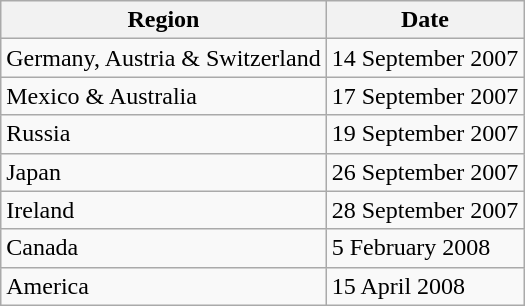<table class="wikitable">
<tr>
<th>Region</th>
<th>Date</th>
</tr>
<tr>
<td>Germany, Austria & Switzerland</td>
<td align="left">14 September 2007</td>
</tr>
<tr>
<td>Mexico & Australia</td>
<td align="left">17 September 2007</td>
</tr>
<tr>
<td>Russia</td>
<td align="left">19 September 2007</td>
</tr>
<tr>
<td>Japan</td>
<td align="left">26 September 2007</td>
</tr>
<tr>
<td>Ireland</td>
<td align="left">28 September 2007</td>
</tr>
<tr>
<td>Canada</td>
<td align="left">5 February 2008</td>
</tr>
<tr>
<td>America</td>
<td align="left">15 April 2008</td>
</tr>
</table>
